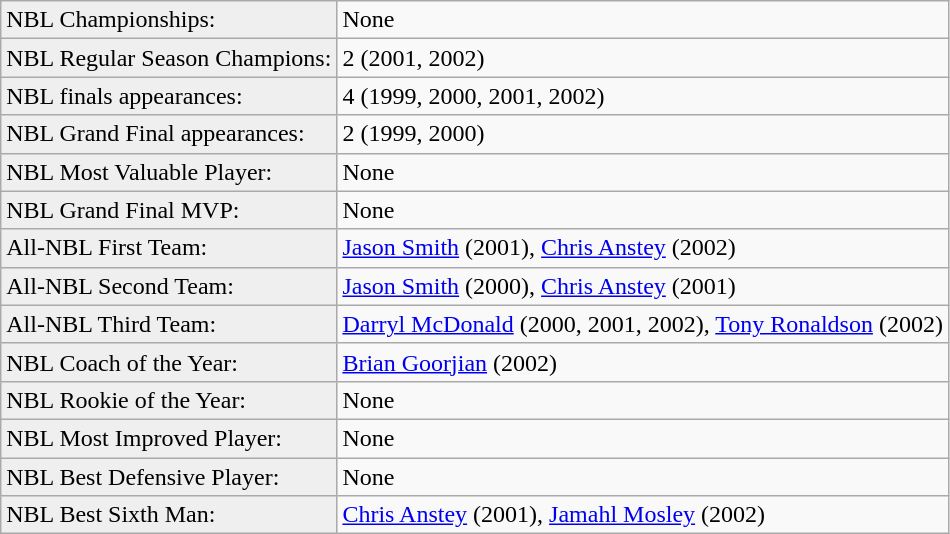<table class="wikitable">
<tr align=left>
<td style="background:#efefef;">NBL Championships:</td>
<td>None</td>
</tr>
<tr>
<td style="background:#efefef;">NBL Regular Season Champions:</td>
<td>2 (2001, 2002)</td>
</tr>
<tr>
<td style="background:#efefef;">NBL finals appearances:</td>
<td>4 (1999, 2000, 2001, 2002)</td>
</tr>
<tr>
<td style="background:#efefef;">NBL Grand Final appearances:</td>
<td>2 (1999, 2000)</td>
</tr>
<tr>
<td style="background:#efefef;">NBL Most Valuable Player:</td>
<td>None</td>
</tr>
<tr>
<td style="background:#efefef;">NBL Grand Final MVP:</td>
<td>None</td>
</tr>
<tr>
<td style="background:#efefef;">All-NBL First Team:</td>
<td><a href='#'>Jason Smith</a> (2001), <a href='#'>Chris Anstey</a> (2002)</td>
</tr>
<tr>
<td style="background:#efefef;">All-NBL Second Team:</td>
<td><a href='#'>Jason Smith</a> (2000), <a href='#'>Chris Anstey</a> (2001)</td>
</tr>
<tr>
<td style="background:#efefef;">All-NBL Third Team:</td>
<td><a href='#'>Darryl McDonald</a> (2000, 2001, 2002), <a href='#'>Tony Ronaldson</a> (2002)</td>
</tr>
<tr>
<td style="background:#efefef;">NBL Coach of the Year:</td>
<td><a href='#'>Brian Goorjian</a> (2002)</td>
</tr>
<tr>
<td style="background:#efefef;">NBL Rookie of the Year:</td>
<td>None</td>
</tr>
<tr>
<td style="background:#efefef;">NBL Most Improved Player:</td>
<td>None</td>
</tr>
<tr>
<td style="background:#efefef;">NBL Best Defensive Player:</td>
<td>None</td>
</tr>
<tr>
<td style="background:#efefef;">NBL Best Sixth Man:</td>
<td><a href='#'>Chris Anstey</a> (2001), <a href='#'>Jamahl Mosley</a> (2002)</td>
</tr>
</table>
